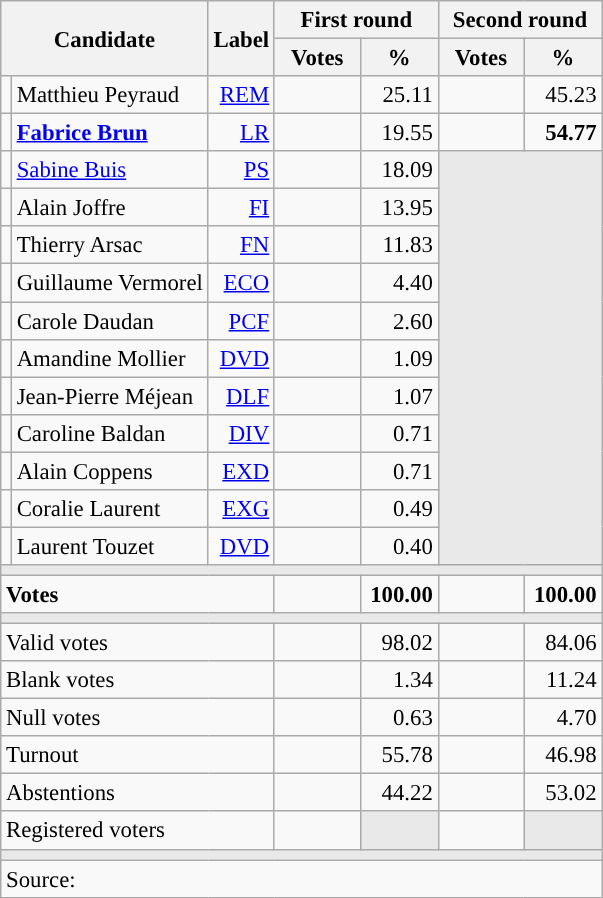<table class="wikitable" style="text-align:right;font-size:95%;">
<tr>
<th rowspan="2" colspan="2">Candidate</th>
<th rowspan="2">Label</th>
<th colspan="2">First round</th>
<th colspan="2">Second round</th>
</tr>
<tr>
<th style="width:50px;">Votes</th>
<th style="width:45px;">%</th>
<th style="width:50px;">Votes</th>
<th style="width:45px;">%</th>
</tr>
<tr>
<td style="color:inherit;background:"></td>
<td style="text-align:left;">Matthieu Peyraud</td>
<td><a href='#'>REM</a></td>
<td></td>
<td>25.11</td>
<td></td>
<td>45.23</td>
</tr>
<tr>
<td style="color:inherit;background:"></td>
<td style="text-align:left;"><strong><a href='#'>Fabrice Brun</a></strong></td>
<td><a href='#'>LR</a></td>
<td></td>
<td>19.55</td>
<td><strong></strong></td>
<td><strong>54.77</strong></td>
</tr>
<tr>
<td style="color:inherit;background:"></td>
<td style="text-align:left;"><a href='#'>Sabine Buis</a></td>
<td><a href='#'>PS</a></td>
<td></td>
<td>18.09</td>
<td colspan="2" rowspan="11" style="background:#E9E9E9;"></td>
</tr>
<tr>
<td style="color:inherit;background:"></td>
<td style="text-align:left;">Alain Joffre</td>
<td><a href='#'>FI</a></td>
<td></td>
<td>13.95</td>
</tr>
<tr>
<td style="color:inherit;background:"></td>
<td style="text-align:left;">Thierry Arsac</td>
<td><a href='#'>FN</a></td>
<td></td>
<td>11.83</td>
</tr>
<tr>
<td style="color:inherit;background:"></td>
<td style="text-align:left;">Guillaume Vermorel</td>
<td><a href='#'>ECO</a></td>
<td></td>
<td>4.40</td>
</tr>
<tr>
<td style="color:inherit;background:"></td>
<td style="text-align:left;">Carole Daudan</td>
<td><a href='#'>PCF</a></td>
<td></td>
<td>2.60</td>
</tr>
<tr>
<td style="color:inherit;background:"></td>
<td style="text-align:left;">Amandine Mollier</td>
<td><a href='#'>DVD</a></td>
<td></td>
<td>1.09</td>
</tr>
<tr>
<td style="color:inherit;background:"></td>
<td style="text-align:left;">Jean-Pierre Méjean</td>
<td><a href='#'>DLF</a></td>
<td></td>
<td>1.07</td>
</tr>
<tr>
<td style="color:inherit;background:"></td>
<td style="text-align:left;">Caroline Baldan</td>
<td><a href='#'>DIV</a></td>
<td></td>
<td>0.71</td>
</tr>
<tr>
<td style="color:inherit;background:"></td>
<td style="text-align:left;">Alain Coppens</td>
<td><a href='#'>EXD</a></td>
<td></td>
<td>0.71</td>
</tr>
<tr>
<td style="color:inherit;background:"></td>
<td style="text-align:left;">Coralie Laurent</td>
<td><a href='#'>EXG</a></td>
<td></td>
<td>0.49</td>
</tr>
<tr>
<td style="color:inherit;background:"></td>
<td style="text-align:left;">Laurent Touzet</td>
<td><a href='#'>DVD</a></td>
<td></td>
<td>0.40</td>
</tr>
<tr>
<td colspan="7" style="background:#E9E9E9;"></td>
</tr>
<tr style="font-weight:bold;">
<td colspan="3" style="text-align:left;">Votes</td>
<td></td>
<td>100.00</td>
<td></td>
<td>100.00</td>
</tr>
<tr>
<td colspan="7" style="background:#E9E9E9;"></td>
</tr>
<tr>
<td colspan="3" style="text-align:left;">Valid votes</td>
<td></td>
<td>98.02</td>
<td></td>
<td>84.06</td>
</tr>
<tr>
<td colspan="3" style="text-align:left;">Blank votes</td>
<td></td>
<td>1.34</td>
<td></td>
<td>11.24</td>
</tr>
<tr>
<td colspan="3" style="text-align:left;">Null votes</td>
<td></td>
<td>0.63</td>
<td></td>
<td>4.70</td>
</tr>
<tr>
<td colspan="3" style="text-align:left;">Turnout</td>
<td></td>
<td>55.78</td>
<td></td>
<td>46.98</td>
</tr>
<tr>
<td colspan="3" style="text-align:left;">Abstentions</td>
<td></td>
<td>44.22</td>
<td></td>
<td>53.02</td>
</tr>
<tr>
<td colspan="3" style="text-align:left;">Registered voters</td>
<td></td>
<td style="color:inherit;background:#E9E9E9;"></td>
<td></td>
<td style="color:inherit;background:#E9E9E9;"></td>
</tr>
<tr>
<td colspan="7" style="background:#E9E9E9;"></td>
</tr>
<tr>
<td colspan="7" style="text-align:left;">Source: </td>
</tr>
</table>
